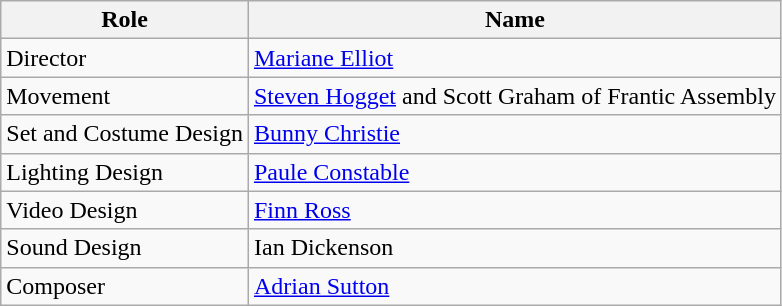<table class="wikitable">
<tr>
<th>Role</th>
<th>Name</th>
</tr>
<tr>
<td>Director</td>
<td><a href='#'>Mariane Elliot</a></td>
</tr>
<tr>
<td>Movement</td>
<td><a href='#'>Steven Hogget</a> and Scott Graham of Frantic Assembly</td>
</tr>
<tr>
<td>Set and Costume Design</td>
<td><a href='#'>Bunny Christie</a></td>
</tr>
<tr>
<td>Lighting Design</td>
<td><a href='#'>Paule Constable</a></td>
</tr>
<tr>
<td>Video Design</td>
<td><a href='#'>Finn Ross</a></td>
</tr>
<tr>
<td>Sound Design</td>
<td>Ian Dickenson</td>
</tr>
<tr>
<td>Composer</td>
<td><a href='#'>Adrian Sutton</a></td>
</tr>
</table>
